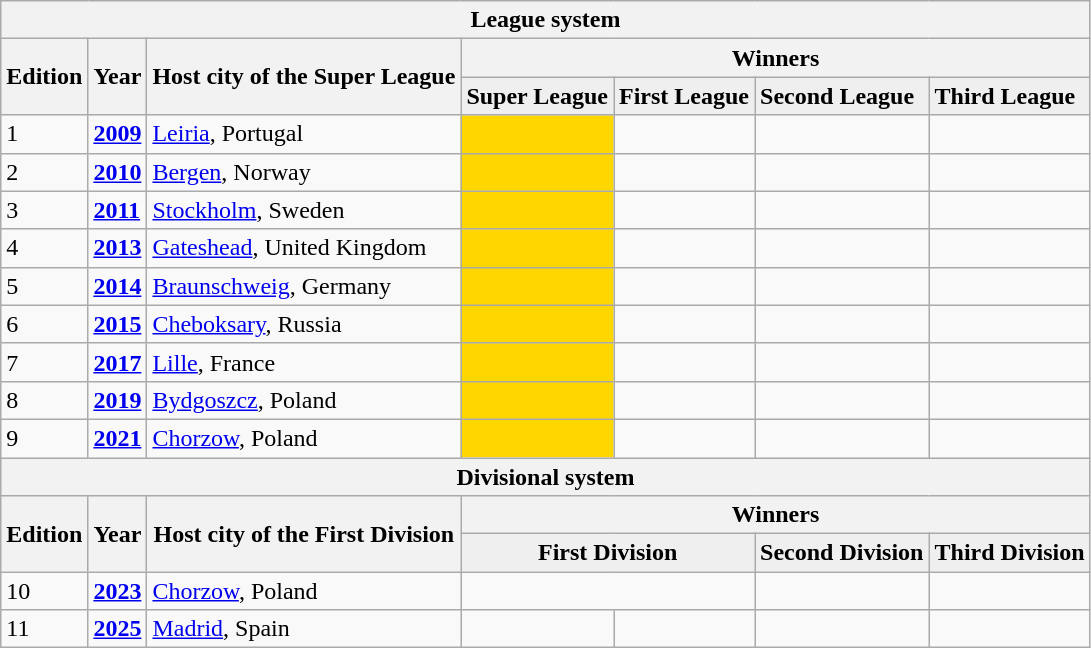<table class="wikitable">
<tr>
<th colspan=7>League system</th>
</tr>
<tr>
<th rowspan=2>Edition</th>
<th rowspan=2>Year</th>
<th rowspan=2>Host city of the Super League</th>
<th colspan=4>Winners</th>
</tr>
<tr>
<td style="background:#efefef;"><strong>Super League</strong></td>
<td style="background:#efefef;"><strong>First League</strong></td>
<td style="background:#efefef;"><strong>Second League</strong></td>
<td style="background:#efefef;"><strong>Third League</strong></td>
</tr>
<tr>
<td>1</td>
<td><strong><a href='#'>2009</a></strong></td>
<td> <a href='#'>Leiria</a>, Portugal</td>
<td style="background:gold;"></td>
<td></td>
<td></td>
<td></td>
</tr>
<tr>
<td>2</td>
<td><strong><a href='#'>2010</a></strong></td>
<td> <a href='#'>Bergen</a>, Norway</td>
<td style="background:gold;"></td>
<td></td>
<td></td>
<td></td>
</tr>
<tr>
<td>3</td>
<td><strong><a href='#'>2011</a></strong></td>
<td> <a href='#'>Stockholm</a>, Sweden</td>
<td style="background:gold;"></td>
<td></td>
<td></td>
<td></td>
</tr>
<tr>
<td>4</td>
<td><strong><a href='#'>2013</a></strong></td>
<td> <a href='#'>Gateshead</a>, United Kingdom</td>
<td style="background:gold;"></td>
<td></td>
<td></td>
<td></td>
</tr>
<tr>
<td>5</td>
<td><strong><a href='#'>2014</a></strong></td>
<td> <a href='#'>Braunschweig</a>, Germany</td>
<td style="background:gold;"></td>
<td></td>
<td></td>
<td></td>
</tr>
<tr>
<td>6</td>
<td><strong><a href='#'>2015</a></strong></td>
<td> <a href='#'>Cheboksary</a>, Russia</td>
<td style="background:gold;"></td>
<td></td>
<td></td>
<td></td>
</tr>
<tr>
<td>7</td>
<td><strong><a href='#'>2017</a></strong></td>
<td> <a href='#'>Lille</a>, France</td>
<td style="background:gold;"></td>
<td></td>
<td></td>
<td></td>
</tr>
<tr>
<td>8</td>
<td><strong><a href='#'>2019</a></strong></td>
<td> <a href='#'>Bydgoszcz</a>, Poland</td>
<td style="background:gold;"></td>
<td></td>
<td></td>
<td></td>
</tr>
<tr>
<td>9</td>
<td><strong><a href='#'>2021</a></strong></td>
<td> <a href='#'>Chorzow</a>, Poland</td>
<td style="background:gold;"></td>
<td></td>
<td></td>
<td></td>
</tr>
<tr>
<th colspan=7>Divisional system</th>
</tr>
<tr>
<th rowspan=2>Edition</th>
<th rowspan=2>Year</th>
<th rowspan=2>Host city of the First Division</th>
<th colspan=4>Winners</th>
</tr>
<tr>
<td colspan=2 align=center style="background:#efefef;"><strong>First Division</strong></td>
<td style="background:#efefef;"><strong>Second Division</strong></td>
<td style="background:#efefef;"><strong>Third Division</strong></td>
</tr>
<tr>
<td>10</td>
<td><strong><a href='#'>2023</a></strong></td>
<td> <a href='#'>Chorzow</a>, Poland</td>
<td colspan=2 align=center></td>
<td></td>
<td></td>
</tr>
<tr>
<td>11</td>
<td><a href='#'><strong>2025</strong></a></td>
<td> <a href='#'>Madrid</a>, Spain</td>
<td></td>
<td></td>
<td></td>
<td></td>
</tr>
</table>
